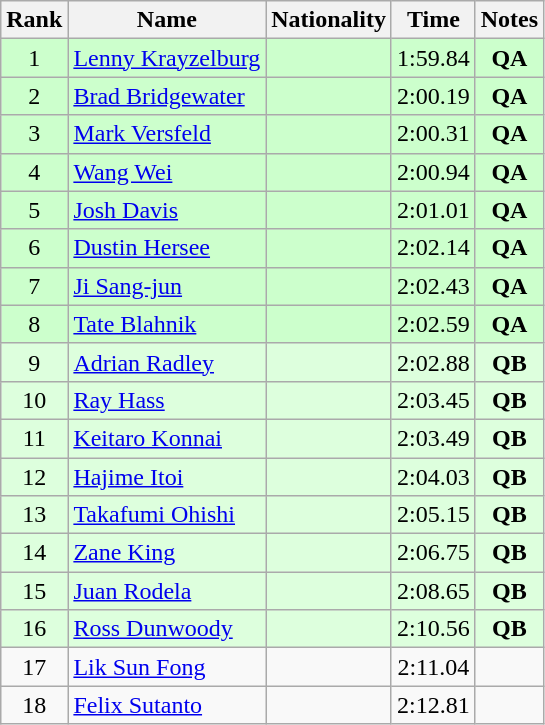<table class="wikitable sortable" style="text-align:center">
<tr>
<th>Rank</th>
<th>Name</th>
<th>Nationality</th>
<th>Time</th>
<th>Notes</th>
</tr>
<tr bgcolor=ccffcc>
<td>1</td>
<td align=left><a href='#'>Lenny Krayzelburg</a></td>
<td align=left></td>
<td>1:59.84</td>
<td><strong>QA</strong></td>
</tr>
<tr bgcolor=ccffcc>
<td>2</td>
<td align=left><a href='#'>Brad Bridgewater</a></td>
<td align=left></td>
<td>2:00.19</td>
<td><strong>QA</strong></td>
</tr>
<tr bgcolor=ccffcc>
<td>3</td>
<td align=left><a href='#'>Mark Versfeld</a></td>
<td align=left></td>
<td>2:00.31</td>
<td><strong>QA</strong></td>
</tr>
<tr bgcolor=ccffcc>
<td>4</td>
<td align=left><a href='#'>Wang Wei</a></td>
<td align=left></td>
<td>2:00.94</td>
<td><strong>QA</strong></td>
</tr>
<tr bgcolor=ccffcc>
<td>5</td>
<td align=left><a href='#'>Josh Davis</a></td>
<td align=left></td>
<td>2:01.01</td>
<td><strong>QA</strong></td>
</tr>
<tr bgcolor=ccffcc>
<td>6</td>
<td align=left><a href='#'>Dustin Hersee</a></td>
<td align=left></td>
<td>2:02.14</td>
<td><strong>QA</strong></td>
</tr>
<tr bgcolor=ccffcc>
<td>7</td>
<td align=left><a href='#'>Ji Sang-jun</a></td>
<td align=left></td>
<td>2:02.43</td>
<td><strong>QA</strong></td>
</tr>
<tr bgcolor=ccffcc>
<td>8</td>
<td align=left><a href='#'>Tate Blahnik</a></td>
<td align=left></td>
<td>2:02.59</td>
<td><strong>QA</strong></td>
</tr>
<tr bgcolor=ddffdd>
<td>9</td>
<td align=left><a href='#'>Adrian Radley</a></td>
<td align=left></td>
<td>2:02.88</td>
<td><strong>QB</strong></td>
</tr>
<tr bgcolor=ddffdd>
<td>10</td>
<td align=left><a href='#'>Ray Hass</a></td>
<td align=left></td>
<td>2:03.45</td>
<td><strong>QB</strong></td>
</tr>
<tr bgcolor=ddffdd>
<td>11</td>
<td align=left><a href='#'>Keitaro Konnai</a></td>
<td align=left></td>
<td>2:03.49</td>
<td><strong>QB</strong></td>
</tr>
<tr bgcolor=ddffdd>
<td>12</td>
<td align=left><a href='#'>Hajime Itoi</a></td>
<td align=left></td>
<td>2:04.03</td>
<td><strong>QB</strong></td>
</tr>
<tr bgcolor=ddffdd>
<td>13</td>
<td align=left><a href='#'>Takafumi Ohishi</a></td>
<td align=left></td>
<td>2:05.15</td>
<td><strong>QB</strong></td>
</tr>
<tr bgcolor=ddffdd>
<td>14</td>
<td align=left><a href='#'>Zane King</a></td>
<td align=left></td>
<td>2:06.75</td>
<td><strong>QB</strong></td>
</tr>
<tr bgcolor=ddffdd>
<td>15</td>
<td align=left><a href='#'>Juan Rodela</a></td>
<td align=left></td>
<td>2:08.65</td>
<td><strong>QB</strong></td>
</tr>
<tr bgcolor=ddffdd>
<td>16</td>
<td align=left><a href='#'>Ross Dunwoody</a></td>
<td align=left></td>
<td>2:10.56</td>
<td><strong>QB</strong></td>
</tr>
<tr>
<td>17</td>
<td align=left><a href='#'>Lik Sun Fong</a></td>
<td align=left></td>
<td>2:11.04</td>
<td></td>
</tr>
<tr>
<td>18</td>
<td align=left><a href='#'>Felix Sutanto</a></td>
<td align=left></td>
<td>2:12.81</td>
<td></td>
</tr>
</table>
